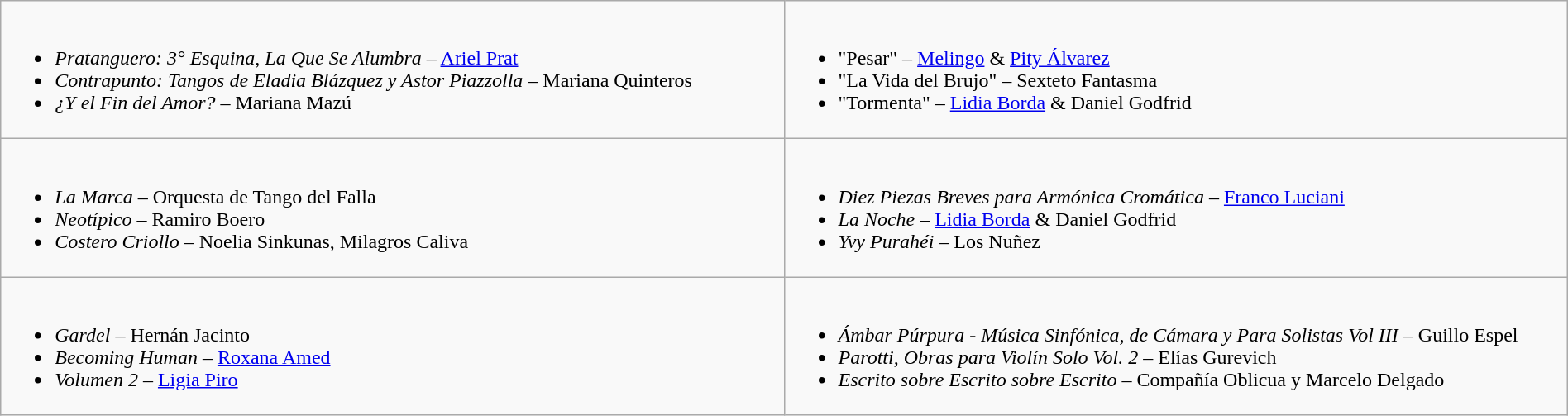<table class="wikitable" width="100%">
<tr>
<td style="vertical-align:top;" width="50%"><br><ul><li><em>Pratanguero: 3° Esquina, La Que Se Alumbra</em> – <a href='#'>Ariel Prat</a></li><li><em>Contrapunto: Tangos de Eladia Blázquez y Astor Piazzolla</em> – Mariana Quinteros</li><li><em>¿Y el Fin del Amor?</em> – Mariana Mazú</li></ul></td>
<td style="vertical-align:top;" width="50%"><br><ul><li>"Pesar" – <a href='#'>Melingo</a> & <a href='#'>Pity Álvarez</a></li><li>"La Vida del Brujo" – Sexteto Fantasma</li><li>"Tormenta" – <a href='#'>Lidia Borda</a> & Daniel Godfrid</li></ul></td>
</tr>
<tr>
<td style="vertical-align:top;" width="50%"><br><ul><li><em>La Marca</em> – Orquesta de Tango del Falla</li><li><em>Neotípico</em> – Ramiro Boero</li><li><em>Costero Criollo</em> – Noelia Sinkunas, Milagros Caliva</li></ul></td>
<td style="vertical-align:top;" width="50%"><br><ul><li><em>Diez Piezas Breves para Armónica Cromática</em> – <a href='#'>Franco Luciani</a></li><li><em>La Noche</em> – <a href='#'>Lidia Borda</a> & Daniel Godfrid</li><li><em>Yvy Purahéi</em> – Los Nuñez</li></ul></td>
</tr>
<tr>
<td style="vertical-align:top;" width="50%"><br><ul><li><em>Gardel</em> – Hernán Jacinto</li><li><em>Becoming Human</em> – <a href='#'>Roxana Amed</a></li><li><em>Volumen 2</em> – <a href='#'>Ligia Piro</a></li></ul></td>
<td style="vertical-align:top;" width="50%"><br><ul><li><em>Ámbar Púrpura - Música Sinfónica, de Cámara y Para Solistas Vol III</em> – Guillo Espel</li><li><em>Parotti, Obras para Violín Solo Vol. 2</em> – Elías Gurevich</li><li><em>Escrito sobre Escrito sobre Escrito</em> – Compañía Oblicua y Marcelo Delgado</li></ul></td>
</tr>
</table>
